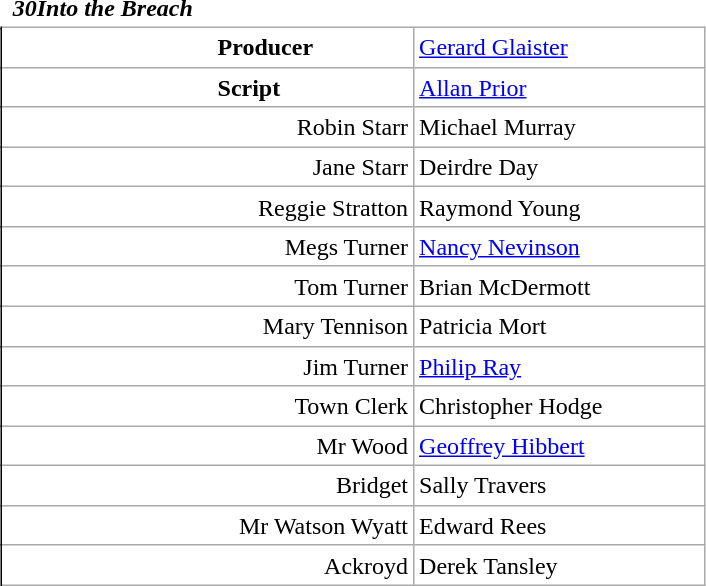<table class="wikitable mw-collapsible mw-collapsed" style="vertical-align:top;margin:auto 2em;line-height:1.2;min-width:33em;display: inline-table;background-color:inherit;border:none;">
<tr>
<td class=unsortable style="border:hidden;line-height:1.67;text-align:center;margin-left:-1em;padding-left:0.5em;min-width:1.0em;"></td>
<td class=unsortable style="border:none;padding-left:0.5em;text-align:left;min-width:16.5em;font-weight:700;font-style:italic;">30Into the Breach</td>
<td class=unsortable style="border:none;text-align:right;font-weight:normal;font-family:Courier;font-size:95%;letter-spacing:-1pt;min-width:8.5em;padding-right:0.2em;"></td>
<td class=unsortable style="border:hidden;min-width:3.5em;padding-left:0;"></td>
<td class=unsortable style="border:hidden;min-width:3.5em;font-size:95%;"></td>
</tr>
<tr>
<td rowspan=100 style="border:none thin;border-right-style :solid;"></td>
</tr>
<tr>
<td style="text-align:left;padding-left:9.0em;font-weight:bold;">Producer</td>
<td colspan=2><a href='#'>Gerard Glaister</a></td>
</tr>
<tr>
<td style="text-align:left;padding-left:9.0em;font-weight:bold;">Script</td>
<td colspan=2><a href='#'>Allan Prior</a></td>
</tr>
<tr>
<td style="text-align:right;">Robin Starr</td>
<td colspan=2>Michael Murray</td>
</tr>
<tr>
<td style="text-align:right;">Jane Starr</td>
<td colspan=2>Deirdre Day</td>
</tr>
<tr>
<td style="text-align:right;">Reggie Stratton</td>
<td colspan=2>Raymond Young</td>
</tr>
<tr>
<td style="text-align:right;">Megs Turner</td>
<td colspan=2><a href='#'>Nancy Nevinson</a></td>
</tr>
<tr>
<td style="text-align:right;">Tom Turner</td>
<td colspan=2>Brian McDermott</td>
</tr>
<tr>
<td style="text-align:right;">Mary Tennison</td>
<td colspan=2>Patricia Mort</td>
</tr>
<tr>
<td style="text-align:right;">Jim Turner</td>
<td colspan=2><a href='#'>Philip Ray</a></td>
</tr>
<tr>
<td style="text-align:right;">Town Clerk</td>
<td colspan=2>Christopher Hodge</td>
</tr>
<tr>
<td style="text-align:right;">Mr Wood</td>
<td colspan=2><a href='#'>Geoffrey Hibbert</a></td>
</tr>
<tr>
<td style="text-align:right;">Bridget</td>
<td colspan=2>Sally Travers</td>
</tr>
<tr>
<td style="text-align:right;">Mr Watson Wyatt</td>
<td colspan=2>Edward Rees</td>
</tr>
<tr>
<td style="text-align:right;">Ackroyd</td>
<td colspan=2>Derek Tansley</td>
</tr>
</table>
